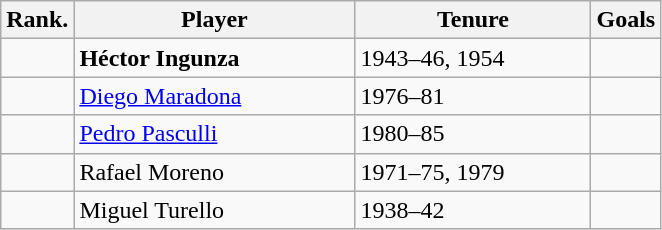<table class = "wikitable sortable">
<tr>
<th>Rank.</th>
<th width=180px>Player</th>
<th width=150px>Tenure</th>
<th>Goals</th>
</tr>
<tr>
<td></td>
<td> <strong>Héctor Ingunza</strong></td>
<td>1943–46, 1954</td>
<td></td>
</tr>
<tr>
<td></td>
<td> <a href='#'>Diego Maradona</a></td>
<td>1976–81</td>
<td></td>
</tr>
<tr>
<td></td>
<td> <a href='#'>Pedro Pasculli</a></td>
<td>1980–85</td>
<td></td>
</tr>
<tr>
<td></td>
<td> Rafael Moreno</td>
<td>1971–75, 1979</td>
<td></td>
</tr>
<tr>
<td></td>
<td> Miguel Turello</td>
<td>1938–42</td>
<td></td>
</tr>
</table>
